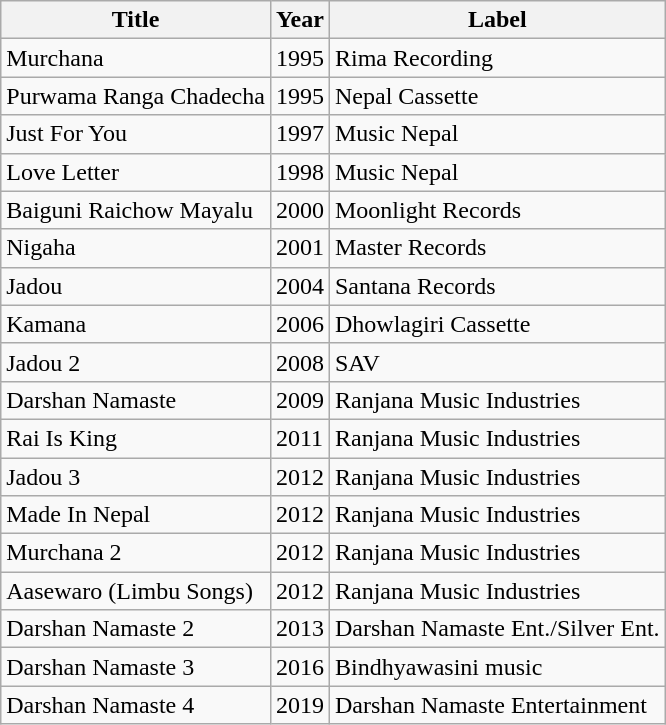<table class="wikitable">
<tr>
<th>Title</th>
<th>Year</th>
<th>Label</th>
</tr>
<tr>
<td>Murchana</td>
<td>1995</td>
<td>Rima Recording</td>
</tr>
<tr>
<td>Purwama Ranga Chadecha</td>
<td>1995</td>
<td>Nepal Cassette</td>
</tr>
<tr>
<td>Just For You</td>
<td>1997</td>
<td>Music Nepal</td>
</tr>
<tr>
<td>Love Letter</td>
<td>1998</td>
<td>Music Nepal</td>
</tr>
<tr>
<td>Baiguni Raichow Mayalu</td>
<td>2000</td>
<td>Moonlight Records</td>
</tr>
<tr>
<td>Nigaha</td>
<td>2001</td>
<td>Master Records</td>
</tr>
<tr>
<td>Jadou</td>
<td>2004</td>
<td>Santana Records</td>
</tr>
<tr>
<td>Kamana</td>
<td>2006</td>
<td>Dhowlagiri Cassette</td>
</tr>
<tr>
<td>Jadou 2</td>
<td>2008</td>
<td>SAV</td>
</tr>
<tr>
<td>Darshan Namaste</td>
<td>2009</td>
<td>Ranjana Music Industries</td>
</tr>
<tr>
<td>Rai Is King</td>
<td>2011</td>
<td>Ranjana Music Industries</td>
</tr>
<tr>
<td>Jadou 3</td>
<td>2012</td>
<td>Ranjana Music Industries</td>
</tr>
<tr>
<td>Made In Nepal</td>
<td>2012</td>
<td>Ranjana Music Industries</td>
</tr>
<tr>
<td>Murchana 2</td>
<td>2012</td>
<td>Ranjana Music Industries</td>
</tr>
<tr>
<td>Aasewaro (Limbu Songs)</td>
<td>2012</td>
<td>Ranjana Music Industries</td>
</tr>
<tr>
<td>Darshan Namaste 2</td>
<td>2013</td>
<td>Darshan Namaste Ent./Silver Ent.</td>
</tr>
<tr>
<td>Darshan Namaste 3</td>
<td>2016</td>
<td>Bindhyawasini music</td>
</tr>
<tr>
<td>Darshan Namaste 4</td>
<td>2019</td>
<td>Darshan Namaste Entertainment</td>
</tr>
</table>
